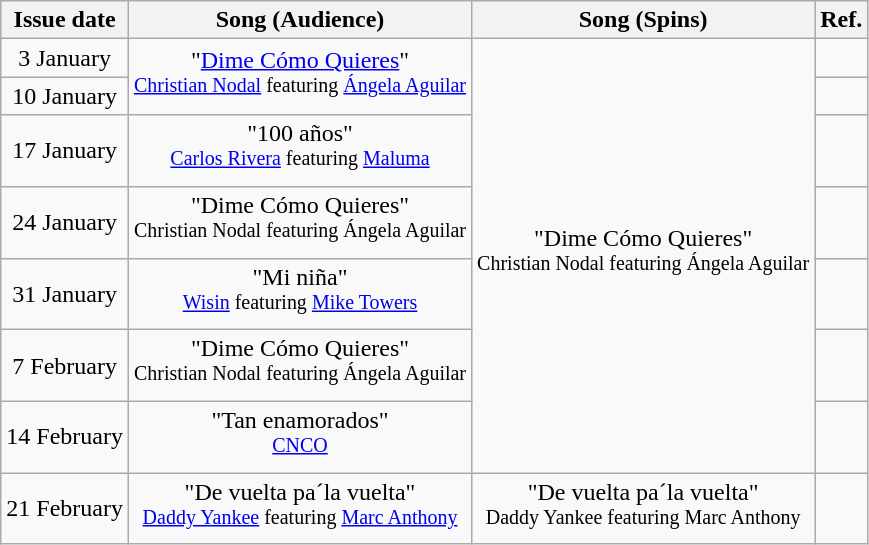<table class="wikitable" style="text-align: center;">
<tr>
<th>Issue date</th>
<th>Song (Audience)</th>
<th>Song (Spins)</th>
<th>Ref.</th>
</tr>
<tr>
<td>3 January</td>
<td rowspan=2>"<a href='#'>Dime Cómo Quieres</a>"<br><sup><a href='#'>Christian Nodal</a> featuring <a href='#'>Ángela Aguilar</a></sup></td>
<td rowspan=7>"Dime Cómo Quieres"<br><sup>Christian Nodal featuring Ángela Aguilar</sup></td>
<td></td>
</tr>
<tr>
<td>10 January</td>
<td></td>
</tr>
<tr>
<td>17 January</td>
<td>"100 años"<br><sup><a href='#'>Carlos Rivera</a> featuring <a href='#'>Maluma</a></sup></td>
<td></td>
</tr>
<tr>
<td>24 January</td>
<td>"Dime Cómo Quieres"<br><sup>Christian Nodal featuring Ángela Aguilar</sup></td>
<td></td>
</tr>
<tr>
<td>31 January</td>
<td>"Mi niña"<br><sup><a href='#'>Wisin</a> featuring <a href='#'>Mike Towers</a></sup></td>
<td></td>
</tr>
<tr>
<td>7 February</td>
<td>"Dime Cómo Quieres"<br><sup>Christian Nodal featuring Ángela Aguilar</sup></td>
<td></td>
</tr>
<tr>
<td>14 February</td>
<td>"Tan enamorados"<br><sup><a href='#'>CNCO</a></sup></td>
<td></td>
</tr>
<tr>
<td>21 February</td>
<td>"De vuelta pa´la vuelta"<br><sup><a href='#'>Daddy Yankee</a> featuring <a href='#'>Marc Anthony</a></sup></td>
<td>"De vuelta pa´la vuelta"<br><sup>Daddy Yankee featuring Marc Anthony</sup></td>
<td></td>
</tr>
</table>
